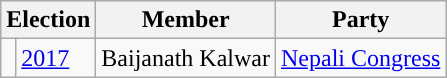<table class="wikitable">
<tr>
<th colspan="2">Election</th>
<th>Member</th>
<th>Party</th>
</tr>
<tr>
<td style="background-color:"></td>
<td><a href='#'>2017</a></td>
<td>Baijanath Kalwar</td>
<td><a href='#'>Nepali Congress</a></td>
</tr>
</table>
